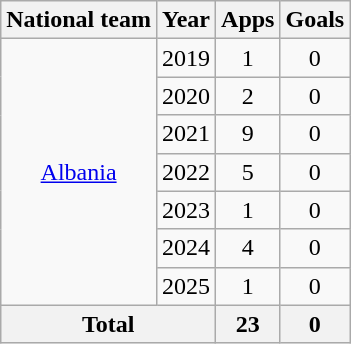<table class=wikitable style="text-align: center">
<tr>
<th>National team</th>
<th>Year</th>
<th>Apps</th>
<th>Goals</th>
</tr>
<tr>
<td rowspan="7"><a href='#'>Albania</a></td>
<td>2019</td>
<td>1</td>
<td>0</td>
</tr>
<tr>
<td>2020</td>
<td>2</td>
<td>0</td>
</tr>
<tr>
<td>2021</td>
<td>9</td>
<td>0</td>
</tr>
<tr>
<td>2022</td>
<td>5</td>
<td>0</td>
</tr>
<tr>
<td>2023</td>
<td>1</td>
<td>0</td>
</tr>
<tr>
<td>2024</td>
<td>4</td>
<td>0</td>
</tr>
<tr>
<td>2025</td>
<td>1</td>
<td>0</td>
</tr>
<tr>
<th colspan="2">Total</th>
<th>23</th>
<th>0</th>
</tr>
</table>
